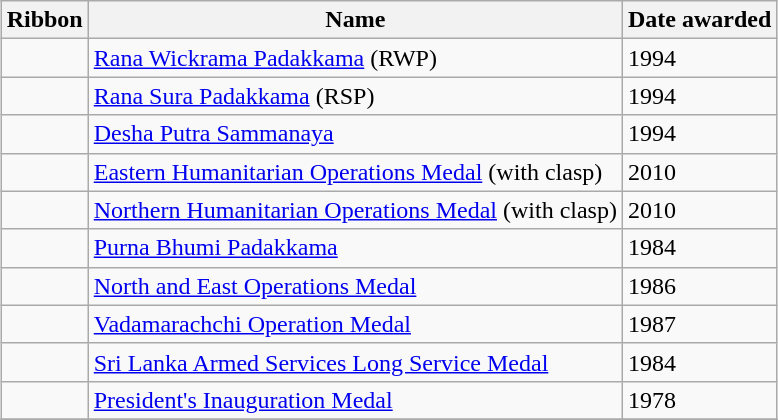<table class="wikitable" style="margin: auto;">
<tr>
<th>Ribbon</th>
<th>Name</th>
<th>Date awarded</th>
</tr>
<tr>
<td></td>
<td><a href='#'>Rana Wickrama Padakkama</a> (RWP)</td>
<td>1994</td>
</tr>
<tr>
<td></td>
<td><a href='#'>Rana Sura Padakkama</a> (RSP)</td>
<td>1994</td>
</tr>
<tr>
<td></td>
<td><a href='#'>Desha Putra Sammanaya</a></td>
<td>1994</td>
</tr>
<tr>
<td></td>
<td><a href='#'>Eastern Humanitarian Operations Medal</a> (with clasp)</td>
<td>2010</td>
</tr>
<tr>
<td></td>
<td><a href='#'>Northern Humanitarian Operations Medal</a> (with clasp)</td>
<td>2010</td>
</tr>
<tr>
<td></td>
<td><a href='#'>Purna Bhumi Padakkama</a></td>
<td>1984</td>
</tr>
<tr>
<td></td>
<td><a href='#'>North and East Operations Medal</a></td>
<td>1986</td>
</tr>
<tr>
<td></td>
<td><a href='#'>Vadamarachchi Operation Medal</a></td>
<td>1987</td>
</tr>
<tr>
<td></td>
<td><a href='#'>Sri Lanka Armed Services Long Service Medal</a></td>
<td>1984</td>
</tr>
<tr>
<td></td>
<td><a href='#'>President's Inauguration Medal</a></td>
<td>1978</td>
</tr>
<tr>
</tr>
</table>
